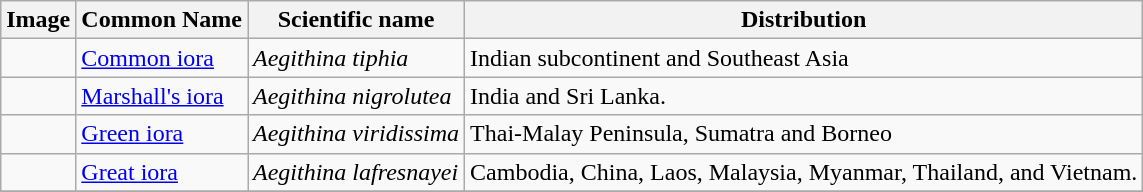<table class="wikitable">
<tr>
<th>Image</th>
<th>Common Name</th>
<th>Scientific name</th>
<th>Distribution</th>
</tr>
<tr>
<td></td>
<td><a href='#'>Common iora</a></td>
<td><em>Aegithina tiphia</em></td>
<td>Indian subcontinent and Southeast Asia</td>
</tr>
<tr>
<td></td>
<td><a href='#'>Marshall's iora</a></td>
<td><em>Aegithina nigrolutea</em></td>
<td>India and Sri Lanka.</td>
</tr>
<tr>
<td></td>
<td><a href='#'>Green iora</a></td>
<td><em>Aegithina viridissima</em></td>
<td>Thai-Malay Peninsula, Sumatra and Borneo</td>
</tr>
<tr>
<td></td>
<td><a href='#'>Great iora</a></td>
<td><em>Aegithina lafresnayei</em></td>
<td>Cambodia, China, Laos, Malaysia, Myanmar, Thailand, and Vietnam.</td>
</tr>
<tr>
</tr>
</table>
